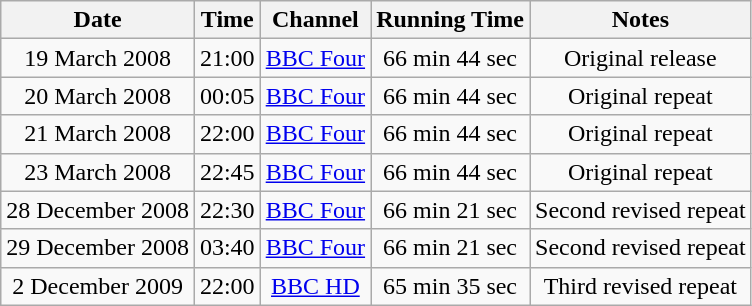<table class="wikitable" style="text-align:center;">
<tr>
<th>Date</th>
<th>Time</th>
<th>Channel</th>
<th>Running Time</th>
<th>Notes</th>
</tr>
<tr>
<td>19 March 2008</td>
<td>21:00</td>
<td><a href='#'>BBC Four</a></td>
<td>66 min 44 sec</td>
<td>Original release</td>
</tr>
<tr>
<td>20 March 2008</td>
<td>00:05</td>
<td><a href='#'>BBC Four</a></td>
<td>66 min 44 sec</td>
<td>Original repeat</td>
</tr>
<tr>
<td>21 March 2008</td>
<td>22:00</td>
<td><a href='#'>BBC Four</a></td>
<td>66 min 44 sec</td>
<td>Original repeat</td>
</tr>
<tr>
<td>23 March 2008</td>
<td>22:45</td>
<td><a href='#'>BBC Four</a></td>
<td>66 min 44 sec</td>
<td>Original repeat</td>
</tr>
<tr>
<td>28 December 2008</td>
<td>22:30</td>
<td><a href='#'>BBC Four</a></td>
<td>66 min 21 sec</td>
<td>Second revised repeat</td>
</tr>
<tr>
<td>29 December 2008</td>
<td>03:40</td>
<td><a href='#'>BBC Four</a></td>
<td>66 min 21 sec</td>
<td>Second revised repeat</td>
</tr>
<tr>
<td>2 December 2009</td>
<td>22:00</td>
<td><a href='#'>BBC HD</a></td>
<td>65 min 35 sec</td>
<td>Third revised repeat</td>
</tr>
</table>
